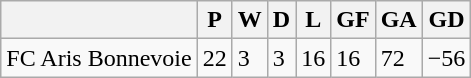<table class="wikitable">
<tr>
<th></th>
<th>P</th>
<th>W</th>
<th>D</th>
<th>L</th>
<th>GF</th>
<th>GA</th>
<th>GD</th>
</tr>
<tr>
<td>FC Aris Bonnevoie</td>
<td>22</td>
<td>3</td>
<td>3</td>
<td>16</td>
<td>16</td>
<td>72</td>
<td>−56</td>
</tr>
</table>
